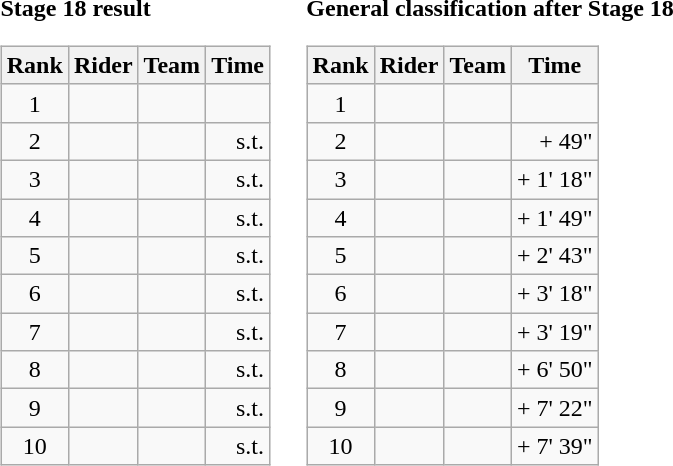<table>
<tr>
<td><strong>Stage 18 result</strong><br><table class="wikitable">
<tr>
<th scope="col">Rank</th>
<th scope="col">Rider</th>
<th scope="col">Team</th>
<th scope="col">Time</th>
</tr>
<tr>
<td style="text-align:center;">1</td>
<td></td>
<td></td>
<td style="text-align:right;"></td>
</tr>
<tr>
<td style="text-align:center;">2</td>
<td></td>
<td></td>
<td style="text-align:right;">s.t.</td>
</tr>
<tr>
<td style="text-align:center;">3</td>
<td></td>
<td></td>
<td style="text-align:right;">s.t.</td>
</tr>
<tr>
<td style="text-align:center;">4</td>
<td></td>
<td></td>
<td style="text-align:right;">s.t.</td>
</tr>
<tr>
<td style="text-align:center;">5</td>
<td></td>
<td></td>
<td style="text-align:right;">s.t.</td>
</tr>
<tr>
<td style="text-align:center;">6</td>
<td></td>
<td></td>
<td style="text-align:right;">s.t.</td>
</tr>
<tr>
<td style="text-align:center;">7</td>
<td></td>
<td></td>
<td style="text-align:right;">s.t.</td>
</tr>
<tr>
<td style="text-align:center;">8</td>
<td></td>
<td></td>
<td style="text-align:right;">s.t.</td>
</tr>
<tr>
<td style="text-align:center;">9</td>
<td></td>
<td></td>
<td style="text-align:right;">s.t.</td>
</tr>
<tr>
<td style="text-align:center;">10</td>
<td></td>
<td></td>
<td style="text-align:right;">s.t.</td>
</tr>
</table>
</td>
<td></td>
<td><strong>General classification after Stage 18</strong><br><table class="wikitable">
<tr>
<th scope="col">Rank</th>
<th scope="col">Rider</th>
<th scope="col">Team</th>
<th scope="col">Time</th>
</tr>
<tr>
<td style="text-align:center;">1</td>
<td></td>
<td></td>
<td style="text-align:right;"></td>
</tr>
<tr>
<td style="text-align:center;">2</td>
<td></td>
<td></td>
<td style="text-align:right;">+ 49"</td>
</tr>
<tr>
<td style="text-align:center;">3</td>
<td></td>
<td></td>
<td style="text-align:right;">+ 1' 18"</td>
</tr>
<tr>
<td style="text-align:center;">4</td>
<td></td>
<td></td>
<td style="text-align:right;">+ 1' 49"</td>
</tr>
<tr>
<td style="text-align:center;">5</td>
<td></td>
<td></td>
<td style="text-align:right;">+ 2' 43"</td>
</tr>
<tr>
<td style="text-align:center;">6</td>
<td></td>
<td></td>
<td style="text-align:right;">+ 3' 18"</td>
</tr>
<tr>
<td style="text-align:center;">7</td>
<td></td>
<td></td>
<td style="text-align:right;">+ 3' 19"</td>
</tr>
<tr>
<td style="text-align:center;">8</td>
<td></td>
<td></td>
<td style="text-align:right;">+ 6' 50"</td>
</tr>
<tr>
<td style="text-align:center;">9</td>
<td></td>
<td></td>
<td style="text-align:right;">+ 7' 22"</td>
</tr>
<tr>
<td style="text-align:center;">10</td>
<td></td>
<td></td>
<td style="text-align:right;">+ 7' 39"</td>
</tr>
</table>
</td>
</tr>
</table>
